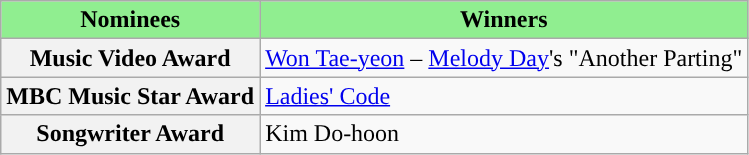<table class="wikitable plainrowheaders">
<tr>
<th style="background:#90EE90;">Nominees</th>
<th style="background:#90EE90;">Winners</th>
</tr>
<tr>
<th scope="row">Music Video Award</th>
<td><a href='#'>Won Tae-yeon</a> – <a href='#'>Melody Day</a>'s "Another Parting"</td>
</tr>
<tr>
<th scope="row">MBC Music Star Award</th>
<td><a href='#'>Ladies' Code</a></td>
</tr>
<tr>
<th scope="row">Songwriter Award</th>
<td>Kim Do-hoon</td>
</tr>
</table>
